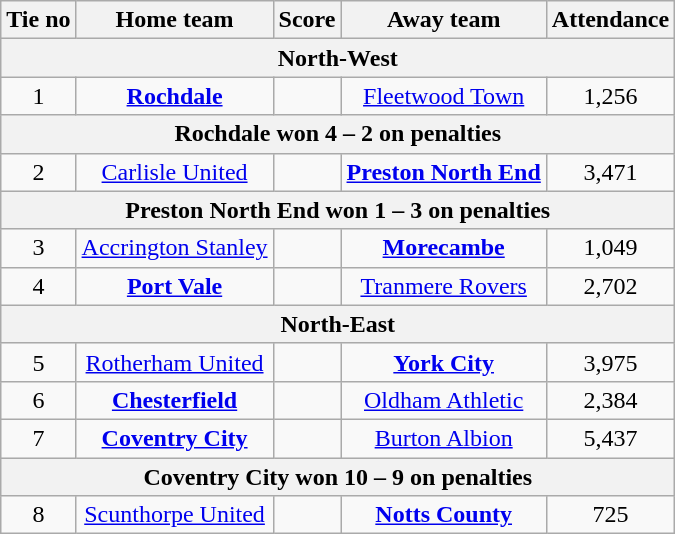<table class="wikitable" style="text-align: center">
<tr>
<th>Tie no</th>
<th>Home team</th>
<th>Score</th>
<th>Away team</th>
<th>Attendance</th>
</tr>
<tr>
<th colspan=5>North-West</th>
</tr>
<tr>
<td>1</td>
<td><strong><a href='#'>Rochdale</a></strong></td>
<td></td>
<td><a href='#'>Fleetwood Town</a></td>
<td>1,256</td>
</tr>
<tr>
<th colspan="5">Rochdale won 4 – 2 on penalties</th>
</tr>
<tr>
<td>2</td>
<td><a href='#'>Carlisle United</a></td>
<td></td>
<td><strong><a href='#'>Preston North End</a></strong></td>
<td>3,471</td>
</tr>
<tr>
<th colspan="5">Preston North End won 1 – 3 on penalties</th>
</tr>
<tr>
<td>3</td>
<td><a href='#'>Accrington Stanley</a></td>
<td></td>
<td><strong><a href='#'>Morecambe</a></strong></td>
<td>1,049</td>
</tr>
<tr>
<td>4</td>
<td><strong><a href='#'>Port Vale</a></strong></td>
<td></td>
<td><a href='#'>Tranmere Rovers</a></td>
<td>2,702</td>
</tr>
<tr>
<th colspan=5>North-East</th>
</tr>
<tr>
<td>5</td>
<td><a href='#'>Rotherham United</a></td>
<td></td>
<td><strong><a href='#'>York City</a></strong></td>
<td>3,975</td>
</tr>
<tr>
<td>6</td>
<td><strong><a href='#'>Chesterfield</a></strong></td>
<td></td>
<td><a href='#'>Oldham Athletic</a></td>
<td>2,384</td>
</tr>
<tr>
<td>7</td>
<td><strong><a href='#'>Coventry City</a></strong></td>
<td></td>
<td><a href='#'>Burton Albion</a></td>
<td>5,437</td>
</tr>
<tr>
<th colspan="5">Coventry City won 10 – 9 on penalties</th>
</tr>
<tr>
<td>8</td>
<td><a href='#'>Scunthorpe United</a></td>
<td></td>
<td><strong><a href='#'>Notts County</a></strong></td>
<td>725</td>
</tr>
</table>
